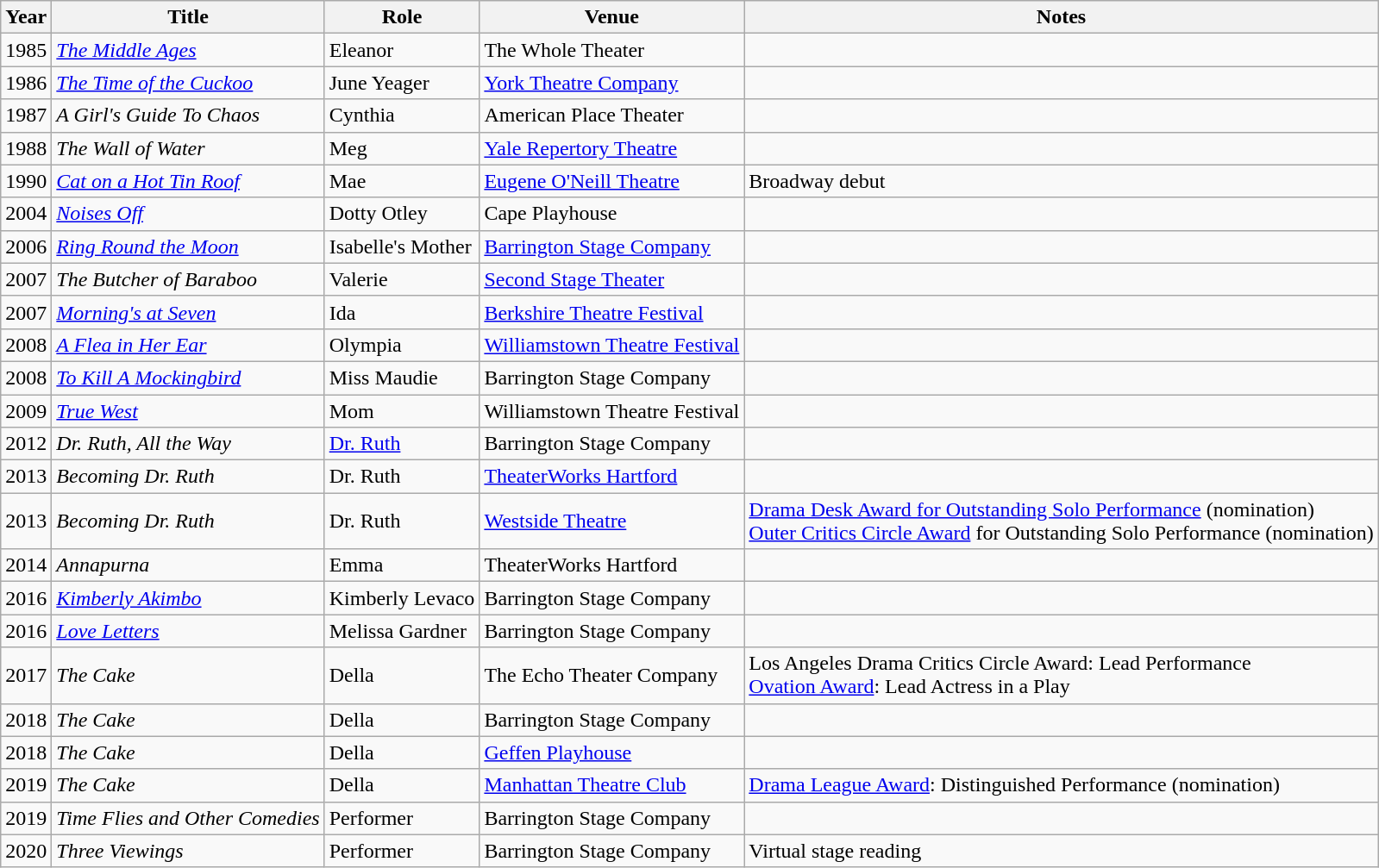<table class="wikitable sortable">
<tr>
<th>Year</th>
<th>Title</th>
<th>Role</th>
<th>Venue</th>
<th>Notes</th>
</tr>
<tr>
<td>1985</td>
<td><em><a href='#'>The Middle Ages</a></em></td>
<td>Eleanor</td>
<td>The Whole Theater</td>
<td></td>
</tr>
<tr>
<td>1986</td>
<td><em><a href='#'>The Time of the Cuckoo</a></em></td>
<td>June Yeager</td>
<td><a href='#'>York Theatre Company</a></td>
<td></td>
</tr>
<tr>
<td>1987</td>
<td><em>A Girl's Guide To Chaos</em></td>
<td>Cynthia</td>
<td>American Place Theater</td>
<td></td>
</tr>
<tr>
<td>1988</td>
<td><em>The Wall of Water</em></td>
<td>Meg</td>
<td><a href='#'>Yale Repertory Theatre</a></td>
<td></td>
</tr>
<tr>
<td>1990</td>
<td><em><a href='#'>Cat on a Hot Tin Roof</a></em></td>
<td>Mae</td>
<td><a href='#'>Eugene O'Neill Theatre</a></td>
<td>Broadway debut</td>
</tr>
<tr>
<td>2004</td>
<td><em><a href='#'>Noises Off</a></em></td>
<td>Dotty Otley</td>
<td>Cape Playhouse</td>
<td></td>
</tr>
<tr>
<td>2006</td>
<td><em><a href='#'>Ring Round the Moon</a></em></td>
<td>Isabelle's Mother</td>
<td><a href='#'>Barrington Stage Company</a></td>
<td></td>
</tr>
<tr>
<td>2007</td>
<td><em>The Butcher of Baraboo</em></td>
<td>Valerie</td>
<td><a href='#'>Second Stage Theater</a></td>
<td></td>
</tr>
<tr>
<td>2007</td>
<td><em><a href='#'>Morning's at Seven</a></em></td>
<td>Ida</td>
<td><a href='#'>Berkshire Theatre Festival</a></td>
<td></td>
</tr>
<tr>
<td>2008</td>
<td><em><a href='#'>A Flea in Her Ear</a></em></td>
<td>Olympia</td>
<td><a href='#'>Williamstown Theatre Festival</a></td>
<td></td>
</tr>
<tr>
<td>2008</td>
<td><em><a href='#'>To Kill A Mockingbird</a></em></td>
<td>Miss Maudie</td>
<td>Barrington Stage Company</td>
<td></td>
</tr>
<tr>
<td>2009</td>
<td><em><a href='#'>True West</a></em></td>
<td>Mom</td>
<td>Williamstown Theatre Festival</td>
<td></td>
</tr>
<tr>
<td>2012</td>
<td><em>Dr. Ruth, All the Way</em></td>
<td><a href='#'>Dr. Ruth</a></td>
<td>Barrington Stage Company</td>
<td></td>
</tr>
<tr>
<td>2013</td>
<td><em>Becoming Dr. Ruth</em></td>
<td>Dr. Ruth</td>
<td><a href='#'>TheaterWorks Hartford</a></td>
<td></td>
</tr>
<tr>
<td>2013</td>
<td><em>Becoming Dr. Ruth</em></td>
<td>Dr. Ruth</td>
<td><a href='#'>Westside Theatre</a></td>
<td><a href='#'>Drama Desk Award for Outstanding Solo Performance</a> (nomination)<br><a href='#'>Outer Critics Circle Award</a> for Outstanding Solo Performance (nomination)</td>
</tr>
<tr>
<td>2014</td>
<td><em>Annapurna</em></td>
<td>Emma</td>
<td>TheaterWorks Hartford</td>
<td></td>
</tr>
<tr>
<td>2016</td>
<td><em><a href='#'>Kimberly Akimbo</a></em></td>
<td>Kimberly Levaco</td>
<td>Barrington Stage Company</td>
<td></td>
</tr>
<tr>
<td>2016</td>
<td><em><a href='#'>Love Letters</a></em></td>
<td>Melissa Gardner</td>
<td>Barrington Stage Company</td>
<td></td>
</tr>
<tr>
<td>2017</td>
<td><em>The Cake</em></td>
<td>Della</td>
<td>The Echo Theater Company</td>
<td>Los Angeles Drama Critics Circle Award: Lead Performance<br><a href='#'>Ovation Award</a>: Lead Actress in a Play</td>
</tr>
<tr>
<td>2018</td>
<td><em>The Cake</em></td>
<td>Della</td>
<td>Barrington Stage Company</td>
<td></td>
</tr>
<tr>
<td>2018</td>
<td><em>The Cake</em></td>
<td>Della</td>
<td><a href='#'>Geffen Playhouse</a></td>
<td></td>
</tr>
<tr>
<td>2019</td>
<td><em>The Cake</em></td>
<td>Della</td>
<td><a href='#'>Manhattan Theatre Club</a></td>
<td><a href='#'>Drama League Award</a>: Distinguished Performance (nomination)</td>
</tr>
<tr>
<td>2019</td>
<td><em>Time Flies and Other Comedies</em></td>
<td>Performer</td>
<td>Barrington Stage Company</td>
<td></td>
</tr>
<tr>
<td>2020</td>
<td><em>Three Viewings</em></td>
<td>Performer</td>
<td>Barrington Stage Company</td>
<td>Virtual stage reading</td>
</tr>
</table>
